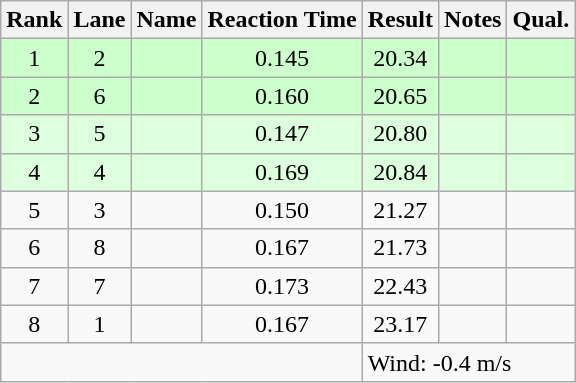<table class="wikitable sortable" style="text-align:center">
<tr>
<th>Rank</th>
<th>Lane</th>
<th>Name</th>
<th>Reaction Time</th>
<th>Result</th>
<th>Notes</th>
<th>Qual.</th>
</tr>
<tr bgcolor=ccffcc>
<td>1</td>
<td>2</td>
<td align="left"></td>
<td>0.145</td>
<td>20.34</td>
<td></td>
<td></td>
</tr>
<tr bgcolor=ccffcc>
<td>2</td>
<td>6</td>
<td align="left"></td>
<td>0.160</td>
<td>20.65</td>
<td></td>
<td></td>
</tr>
<tr bgcolor=ddffdd>
<td>3</td>
<td>5</td>
<td align="left"></td>
<td>0.147</td>
<td>20.80</td>
<td></td>
<td></td>
</tr>
<tr bgcolor=ddffdd>
<td>4</td>
<td>4</td>
<td align="left"></td>
<td>0.169</td>
<td>20.84</td>
<td></td>
<td></td>
</tr>
<tr>
<td>5</td>
<td>3</td>
<td align="left"></td>
<td>0.150</td>
<td>21.27</td>
<td></td>
<td></td>
</tr>
<tr>
<td>6</td>
<td>8</td>
<td align="left"></td>
<td>0.167</td>
<td>21.73</td>
<td></td>
<td></td>
</tr>
<tr>
<td>7</td>
<td>7</td>
<td align="left"></td>
<td>0.173</td>
<td>22.43</td>
<td></td>
<td></td>
</tr>
<tr>
<td>8</td>
<td>1</td>
<td align="left"></td>
<td>0.167</td>
<td>23.17</td>
<td></td>
<td></td>
</tr>
<tr class="sortbottom">
<td colspan=4></td>
<td colspan="3" style="text-align:left;">Wind: -0.4 m/s</td>
</tr>
</table>
